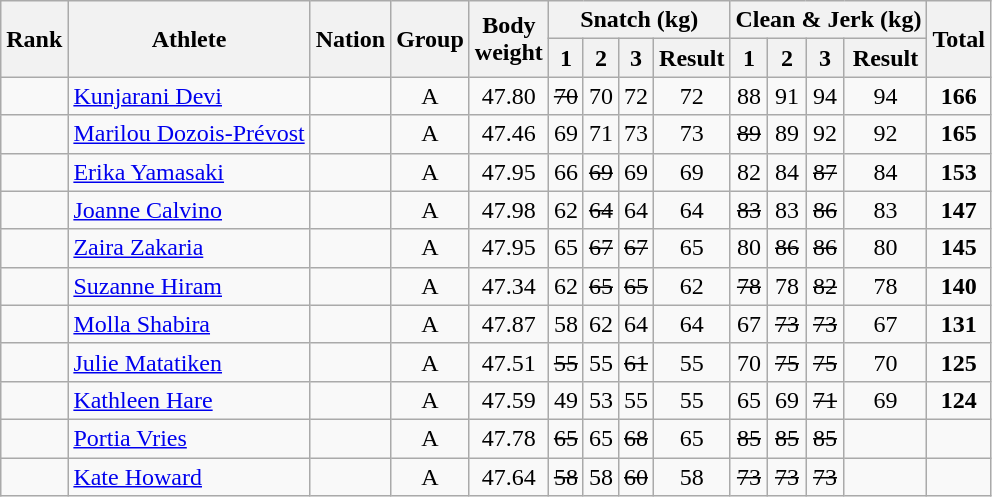<table class="wikitable sortable" style="text-align:center;">
<tr>
<th rowspan=2>Rank</th>
<th rowspan=2>Athlete</th>
<th rowspan=2>Nation</th>
<th rowspan=2>Group</th>
<th rowspan=2>Body<br>weight</th>
<th colspan=4>Snatch (kg)</th>
<th colspan=4>Clean & Jerk (kg)</th>
<th rowspan=2>Total</th>
</tr>
<tr>
<th>1</th>
<th>2</th>
<th>3</th>
<th>Result</th>
<th>1</th>
<th>2</th>
<th>3</th>
<th>Result</th>
</tr>
<tr>
<td></td>
<td align=left><a href='#'>Kunjarani Devi</a></td>
<td align=left></td>
<td>A</td>
<td>47.80</td>
<td><s>70</s></td>
<td>70</td>
<td>72</td>
<td>72</td>
<td>88</td>
<td>91</td>
<td>94</td>
<td>94</td>
<td><strong>166</strong></td>
</tr>
<tr>
<td></td>
<td align=left><a href='#'>Marilou Dozois-Prévost</a></td>
<td align=left></td>
<td>A</td>
<td>47.46</td>
<td>69</td>
<td>71</td>
<td>73</td>
<td>73</td>
<td><s>89</s></td>
<td>89</td>
<td>92</td>
<td>92</td>
<td><strong>165</strong></td>
</tr>
<tr>
<td></td>
<td align=left><a href='#'>Erika Yamasaki</a></td>
<td align=left></td>
<td>A</td>
<td>47.95</td>
<td>66</td>
<td><s>69</s></td>
<td>69</td>
<td>69</td>
<td>82</td>
<td>84</td>
<td><s>87</s></td>
<td>84</td>
<td><strong>153</strong></td>
</tr>
<tr>
<td></td>
<td align=left><a href='#'>Joanne Calvino</a></td>
<td align=left></td>
<td>A</td>
<td>47.98</td>
<td>62</td>
<td><s>64</s></td>
<td>64</td>
<td>64</td>
<td><s>83</s></td>
<td>83</td>
<td><s>86</s></td>
<td>83</td>
<td><strong>147</strong></td>
</tr>
<tr>
<td></td>
<td align=left><a href='#'>Zaira Zakaria</a></td>
<td align=left></td>
<td>A</td>
<td>47.95</td>
<td>65</td>
<td><s>67</s></td>
<td><s>67</s></td>
<td>65</td>
<td>80</td>
<td><s>86</s></td>
<td><s>86</s></td>
<td>80</td>
<td><strong>145</strong></td>
</tr>
<tr>
<td></td>
<td align=left><a href='#'>Suzanne Hiram</a></td>
<td align=left></td>
<td>A</td>
<td>47.34</td>
<td>62</td>
<td><s>65</s></td>
<td><s>65</s></td>
<td>62</td>
<td><s>78</s></td>
<td>78</td>
<td><s>82</s></td>
<td>78</td>
<td><strong>140</strong></td>
</tr>
<tr>
<td></td>
<td align=left><a href='#'>Molla Shabira</a></td>
<td align=left></td>
<td>A</td>
<td>47.87</td>
<td>58</td>
<td>62</td>
<td>64</td>
<td>64</td>
<td>67</td>
<td><s>73</s></td>
<td><s>73</s></td>
<td>67</td>
<td><strong>131</strong></td>
</tr>
<tr>
<td></td>
<td align=left><a href='#'>Julie Matatiken</a></td>
<td align=left></td>
<td>A</td>
<td>47.51</td>
<td><s>55</s></td>
<td>55</td>
<td><s>61</s></td>
<td>55</td>
<td>70</td>
<td><s>75</s></td>
<td><s>75</s></td>
<td>70</td>
<td><strong>125</strong></td>
</tr>
<tr>
<td></td>
<td align=left><a href='#'>Kathleen Hare</a></td>
<td align=left></td>
<td>A</td>
<td>47.59</td>
<td>49</td>
<td>53</td>
<td>55</td>
<td>55</td>
<td>65</td>
<td>69</td>
<td><s>71</s></td>
<td>69</td>
<td><strong>124</strong></td>
</tr>
<tr>
<td></td>
<td align=left><a href='#'>Portia Vries</a></td>
<td align=left></td>
<td>A</td>
<td>47.78</td>
<td><s>65</s></td>
<td>65</td>
<td><s>68</s></td>
<td>65</td>
<td><s>85</s></td>
<td><s>85</s></td>
<td><s>85</s></td>
<td></td>
<td></td>
</tr>
<tr>
<td></td>
<td align=left><a href='#'>Kate Howard</a></td>
<td align=left></td>
<td>A</td>
<td>47.64</td>
<td><s>58</s></td>
<td>58</td>
<td><s>60</s></td>
<td>58</td>
<td><s>73</s></td>
<td><s>73</s></td>
<td><s>73</s></td>
<td></td>
<td></td>
</tr>
</table>
